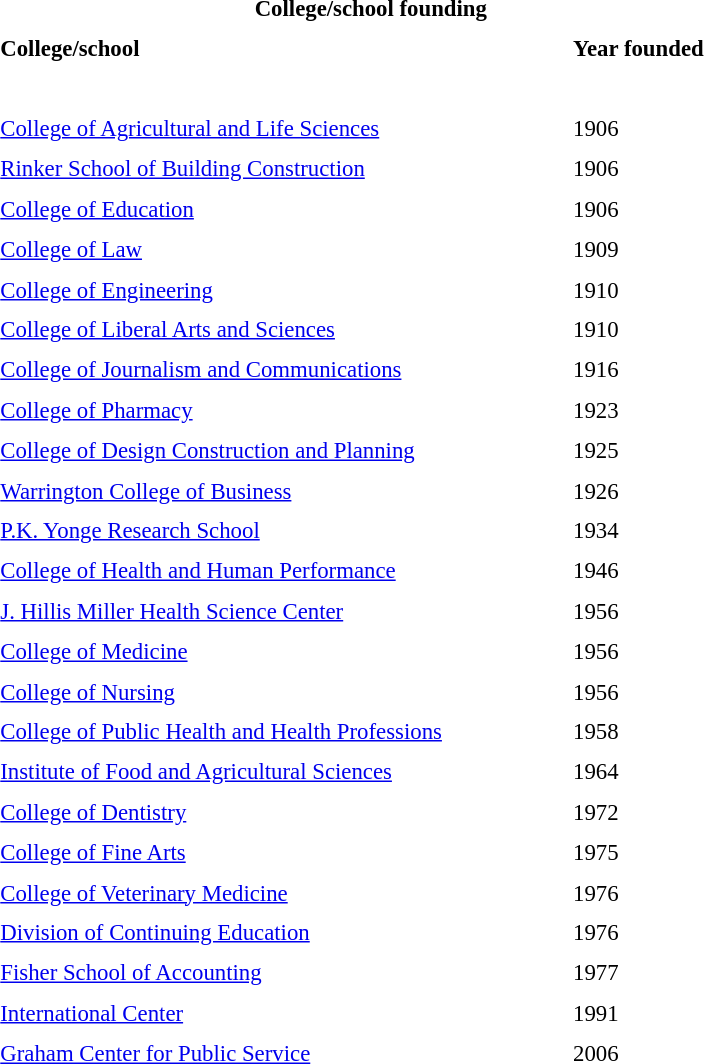<table class="toccolours" style="float: center; margin-left: 1em; font-size: 95%; line-height: 1.5em; width:500px">
<tr>
<th colspan="2" style="text-align: center;"><strong>College/school founding</strong></th>
</tr>
<tr>
<td><strong>College/school</strong></td>
<td><strong>Year founded</strong></td>
</tr>
<tr>
<td colspan="4"><br></td>
</tr>
<tr>
<td><a href='#'>College of Agricultural and Life Sciences</a></td>
<td>1906</td>
</tr>
<tr>
<td><a href='#'>Rinker School of Building Construction</a></td>
<td>1906</td>
</tr>
<tr>
<td><a href='#'>College of Education</a></td>
<td>1906</td>
</tr>
<tr>
<td><a href='#'>College of Law</a></td>
<td>1909</td>
</tr>
<tr>
<td><a href='#'>College of Engineering</a></td>
<td>1910</td>
</tr>
<tr>
<td><a href='#'>College of Liberal Arts and Sciences</a></td>
<td>1910</td>
</tr>
<tr>
<td><a href='#'>College of Journalism and Communications</a></td>
<td>1916</td>
</tr>
<tr>
<td><a href='#'>College of Pharmacy</a></td>
<td>1923</td>
</tr>
<tr>
<td><a href='#'>College of Design Construction and Planning</a></td>
<td>1925</td>
</tr>
<tr>
<td><a href='#'>Warrington College of Business</a></td>
<td>1926</td>
</tr>
<tr>
<td><a href='#'>P.K. Yonge Research School</a></td>
<td>1934</td>
</tr>
<tr>
<td><a href='#'>College of Health and Human Performance</a></td>
<td>1946</td>
</tr>
<tr>
<td><a href='#'>J. Hillis Miller Health Science Center</a></td>
<td>1956</td>
</tr>
<tr>
<td><a href='#'>College of Medicine</a></td>
<td>1956</td>
</tr>
<tr>
<td><a href='#'>College of Nursing</a></td>
<td>1956</td>
</tr>
<tr>
<td><a href='#'>College of Public Health and Health Professions</a></td>
<td>1958</td>
</tr>
<tr>
<td><a href='#'>Institute of Food and Agricultural Sciences</a></td>
<td>1964</td>
</tr>
<tr>
<td><a href='#'>College of Dentistry</a></td>
<td>1972</td>
</tr>
<tr>
<td><a href='#'>College of Fine Arts</a></td>
<td>1975</td>
</tr>
<tr>
<td><a href='#'>College of Veterinary Medicine</a></td>
<td>1976</td>
</tr>
<tr>
<td><a href='#'>Division of Continuing Education</a></td>
<td>1976</td>
</tr>
<tr>
<td><a href='#'>Fisher School of Accounting</a></td>
<td>1977</td>
</tr>
<tr>
<td><a href='#'>International Center</a></td>
<td>1991</td>
</tr>
<tr>
<td><a href='#'>Graham Center for Public Service</a></td>
<td>2006</td>
</tr>
</table>
